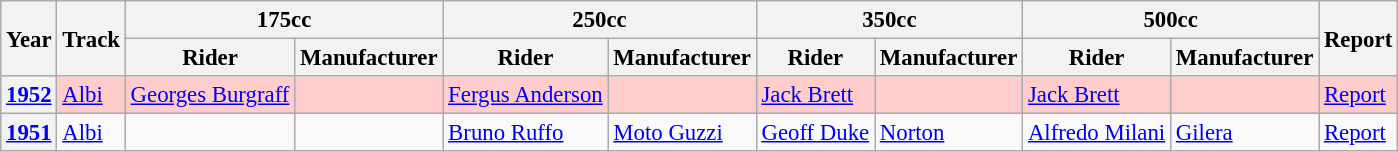<table class="wikitable" style="font-size: 95%;">
<tr>
<th rowspan=2>Year</th>
<th rowspan=2>Track</th>
<th colspan=2>175cc</th>
<th colspan=2>250cc</th>
<th colspan=2>350cc</th>
<th colspan=2>500cc</th>
<th rowspan=2>Report</th>
</tr>
<tr>
<th>Rider</th>
<th>Manufacturer</th>
<th>Rider</th>
<th>Manufacturer</th>
<th>Rider</th>
<th>Manufacturer</th>
<th>Rider</th>
<th>Manufacturer</th>
</tr>
<tr style="background:#FFCCCC;">
<th><a href='#'>1952</a></th>
<td><a href='#'>Albi</a></td>
<td> <a href='#'>Georges Burgraff</a></td>
<td></td>
<td> <a href='#'>Fergus Anderson</a></td>
<td></td>
<td> <a href='#'>Jack Brett</a></td>
<td></td>
<td> <a href='#'>Jack Brett</a></td>
<td></td>
<td><a href='#'>Report</a></td>
</tr>
<tr>
<th><a href='#'>1951</a></th>
<td><a href='#'>Albi</a></td>
<td></td>
<td></td>
<td> <a href='#'>Bruno Ruffo</a></td>
<td><a href='#'>Moto Guzzi</a></td>
<td> <a href='#'>Geoff Duke</a></td>
<td><a href='#'>Norton</a></td>
<td> <a href='#'>Alfredo Milani</a></td>
<td><a href='#'>Gilera</a></td>
<td><a href='#'>Report</a></td>
</tr>
</table>
